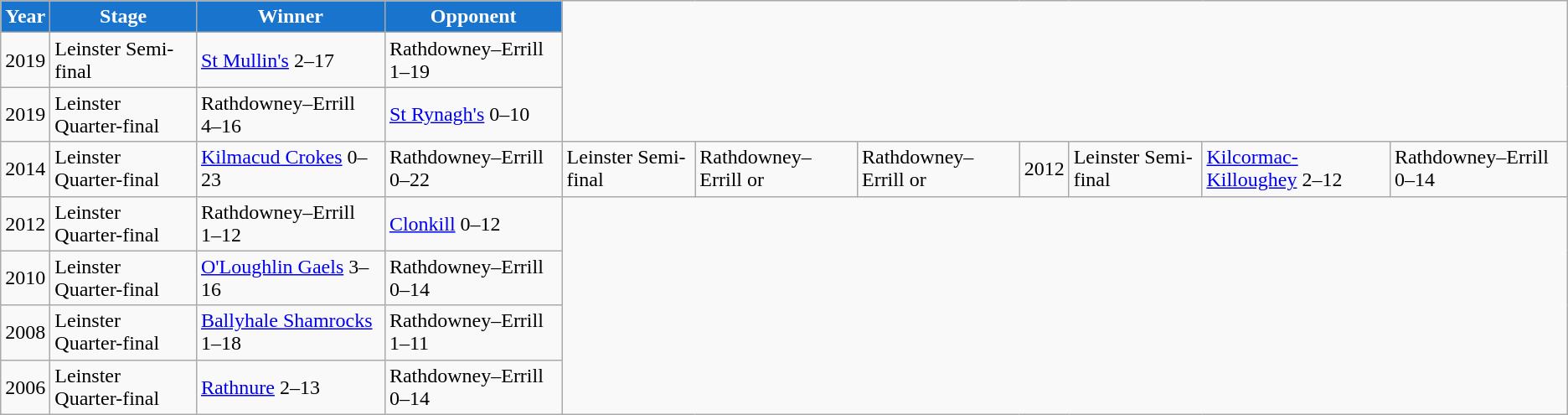<table class="wikitable">
<tr>
<th style="background:#1874CD;color:white">Year</th>
<th style="background:#1874CD;color:white">Stage</th>
<th style="background:#1874CD;color:white">Winner</th>
<th style="background:#1874CD;color:white">Opponent</th>
</tr>
<tr>
<td>2019</td>
<td>Leinster Semi-final</td>
<td><a href='#'>St Mullin's</a> 2–17</td>
<td>Rathdowney–Errill 1–19</td>
</tr>
<tr>
<td>2019</td>
<td>Leinster Quarter-final</td>
<td>Rathdowney–Errill 4–16</td>
<td><a href='#'>St Rynagh's</a> 0–10</td>
</tr>
<tr>
<td>2014</td>
<td>Leinster Quarter-final</td>
<td><a href='#'>Kilmacud Crokes</a> 0–23</td>
<td>Rathdowney–Errill 0–22</td>
<td>Leinster Semi-final</td>
<td>Rathdowney–Errill or</td>
<td>Rathdowney–Errill or</td>
<td>2012</td>
<td>Leinster Semi-final</td>
<td><a href='#'>Kilcormac-Killoughey</a> 2–12</td>
<td>Rathdowney–Errill 0–14</td>
</tr>
<tr>
<td>2012</td>
<td>Leinster Quarter-final</td>
<td>Rathdowney–Errill 1–12</td>
<td><a href='#'>Clonkill</a> 0–12</td>
</tr>
<tr>
<td>2010</td>
<td>Leinster Quarter-final</td>
<td><a href='#'>O'Loughlin Gaels</a> 3–16</td>
<td>Rathdowney–Errill 0–14</td>
</tr>
<tr>
<td>2008</td>
<td>Leinster Quarter-final</td>
<td><a href='#'>Ballyhale Shamrocks</a> 1–18</td>
<td>Rathdowney–Errill 1–11</td>
</tr>
<tr>
<td>2006</td>
<td>Leinster Quarter-final</td>
<td><a href='#'>Rathnure</a> 2–13</td>
<td>Rathdowney–Errill 0–14</td>
</tr>
</table>
